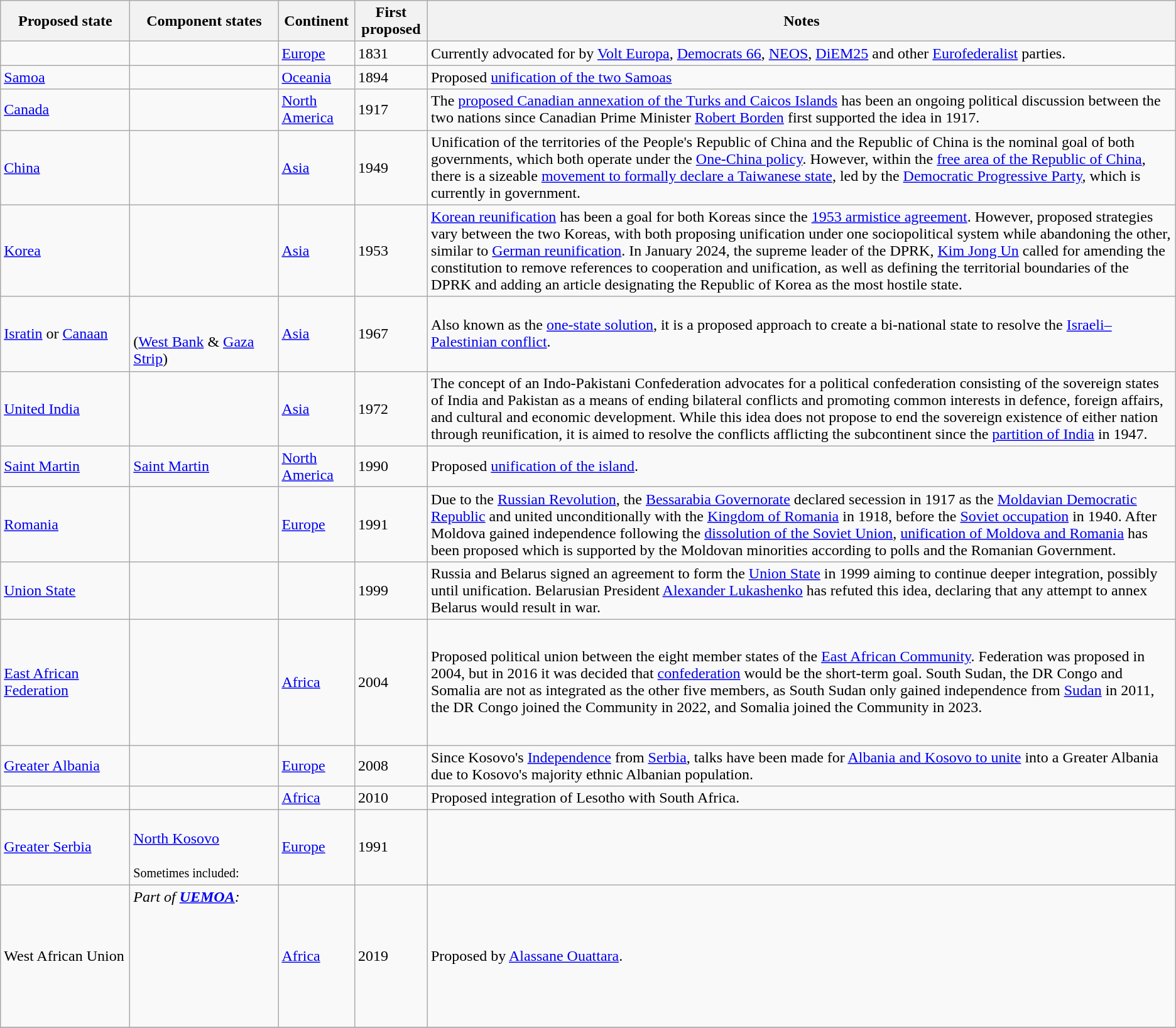<table class="wikitable sortable mw-collapsible">
<tr>
<th scope="col" width="130">Proposed state</th>
<th scope="col" width="150">Component states</th>
<th>Continent</th>
<th>First proposed</th>
<th class=unsortable>Notes</th>
</tr>
<tr>
<td></td>
<td></td>
<td><a href='#'>Europe</a></td>
<td>1831</td>
<td>Currently advocated for by <a href='#'>Volt Europa</a>, <a href='#'>Democrats 66</a>, <a href='#'>NEOS</a>, <a href='#'>DiEM25</a> and other <a href='#'>Eurofederalist</a> parties.</td>
</tr>
<tr>
<td> <a href='#'>Samoa</a></td>
<td><br></td>
<td><a href='#'>Oceania</a></td>
<td>1894</td>
<td>Proposed <a href='#'>unification of the two Samoas</a></td>
</tr>
<tr>
<td> <a href='#'>Canada</a></td>
<td><br></td>
<td><a href='#'>North America</a></td>
<td>1917</td>
<td>The <a href='#'>proposed Canadian annexation of the Turks and Caicos Islands</a> has been an ongoing political discussion between the two nations since Canadian Prime Minister <a href='#'>Robert Borden</a> first supported the idea in 1917.</td>
</tr>
<tr>
<td><a href='#'>China</a></td>
<td><br></td>
<td><a href='#'>Asia</a></td>
<td>1949</td>
<td>Unification of the territories of the People's Republic of China and the Republic of China is the nominal goal of both governments, which both operate under the <a href='#'>One-China policy</a>. However, within the <a href='#'>free area of the Republic of China</a>, there is a sizeable <a href='#'>movement to formally declare a Taiwanese state</a>, led by the <a href='#'>Democratic Progressive Party</a>, which is currently in government.</td>
</tr>
<tr>
<td> <a href='#'>Korea</a></td>
<td><br></td>
<td><a href='#'>Asia</a></td>
<td>1953</td>
<td><a href='#'>Korean reunification</a> has been a goal for both Koreas since the <a href='#'>1953 armistice agreement</a>. However, proposed strategies vary between the two Koreas, with both proposing unification under one sociopolitical system while abandoning the other, similar to <a href='#'>German reunification</a>. In January 2024, the supreme leader of the DPRK, <a href='#'>Kim Jong Un</a> called for amending the constitution to remove references to cooperation and unification, as well as defining the territorial boundaries of the DPRK and adding an article designating the Republic of Korea as the most hostile state.</td>
</tr>
<tr>
<td><a href='#'>Isratin</a> or <a href='#'>Canaan</a></td>
<td><br><br> (<a href='#'>West Bank</a> & <a href='#'>Gaza Strip</a>)</td>
<td><a href='#'>Asia</a></td>
<td>1967</td>
<td>Also known as the <a href='#'>one-state solution</a>, it is a proposed approach to create a bi-national state to resolve the <a href='#'>Israeli–Palestinian conflict</a>.</td>
</tr>
<tr>
<td><a href='#'>United India</a></td>
<td><br><br></td>
<td><a href='#'>Asia</a></td>
<td>1972</td>
<td>The concept of an Indo-Pakistani Confederation advocates for a political confederation consisting of the sovereign states of India and Pakistan as a means of ending bilateral conflicts and promoting common interests in defence, foreign affairs, and cultural and economic development. While this idea does not propose to end the sovereign existence of either nation through reunification, it is aimed to resolve the conflicts afflicting the subcontinent since the <a href='#'>partition of India</a> in 1947.</td>
</tr>
<tr>
<td> <a href='#'>Saint Martin</a></td>
<td> <a href='#'>Saint Martin</a><br></td>
<td><a href='#'>North America</a></td>
<td>1990</td>
<td>Proposed <a href='#'>unification of the island</a>.</td>
</tr>
<tr>
<td> <a href='#'>Romania</a></td>
<td><br></td>
<td><a href='#'>Europe</a></td>
<td>1991</td>
<td>Due to the <a href='#'>Russian Revolution</a>, the <a href='#'>Bessarabia Governorate</a> declared secession in 1917 as the <a href='#'>Moldavian Democratic Republic</a> and united unconditionally with the <a href='#'>Kingdom of Romania</a> in 1918, before the <a href='#'>Soviet occupation</a> in 1940. After Moldova gained independence following the <a href='#'>dissolution of the Soviet Union</a>, <a href='#'>unification of Moldova and Romania</a> has been proposed which is supported by the Moldovan minorities according to polls and the Romanian Government.</td>
</tr>
<tr>
<td> <a href='#'>Union State</a></td>
<td><br></td>
<td></td>
<td>1999</td>
<td>Russia and Belarus signed an agreement to form the <a href='#'>Union State</a> in 1999 aiming to continue deeper integration, possibly until unification. Belarusian President <a href='#'>Alexander Lukashenko</a> has refuted this idea, declaring that any attempt to annex Belarus would result in war.</td>
</tr>
<tr>
<td><a href='#'>East African Federation</a></td>
<td><br><br><br><br><br><br><br></td>
<td><a href='#'>Africa</a></td>
<td>2004</td>
<td>Proposed political union between the eight member states of the <a href='#'>East African Community</a>. Federation was proposed in 2004, but in 2016 it was decided that <a href='#'>confederation</a> would be the short-term goal. South Sudan, the DR Congo and Somalia are not as integrated as the other five members, as South Sudan only gained independence from <a href='#'>Sudan</a> in 2011, the DR Congo joined the Community in 2022, and Somalia joined the Community in 2023.</td>
</tr>
<tr>
<td> <a href='#'>Greater Albania</a></td>
<td><br></td>
<td><a href='#'>Europe</a></td>
<td>2008</td>
<td>Since Kosovo's <a href='#'>Independence</a> from <a href='#'>Serbia</a>, talks have been made for <a href='#'>Albania and Kosovo to unite</a> into a Greater Albania due to Kosovo's majority ethnic Albanian population.</td>
</tr>
<tr>
<td></td>
<td><br></td>
<td><a href='#'>Africa</a></td>
<td>2010</td>
<td>Proposed integration of Lesotho with South Africa.</td>
</tr>
<tr>
<td><a href='#'>Greater Serbia</a></td>
<td><br> <a href='#'>North Kosovo</a><br><br><small>Sometimes included:</small><br></td>
<td><a href='#'>Europe</a></td>
<td>1991</td>
<td></td>
</tr>
<tr>
<td>West African Union</td>
<td><em>Part of <a href='#'><strong>UEMOA</strong></a>:</em><br><br><br><br><br><br><br><br></td>
<td><a href='#'>Africa</a></td>
<td>2019</td>
<td>Proposed by <a href='#'>Alassane Ouattara</a>.</td>
</tr>
<tr>
</tr>
</table>
